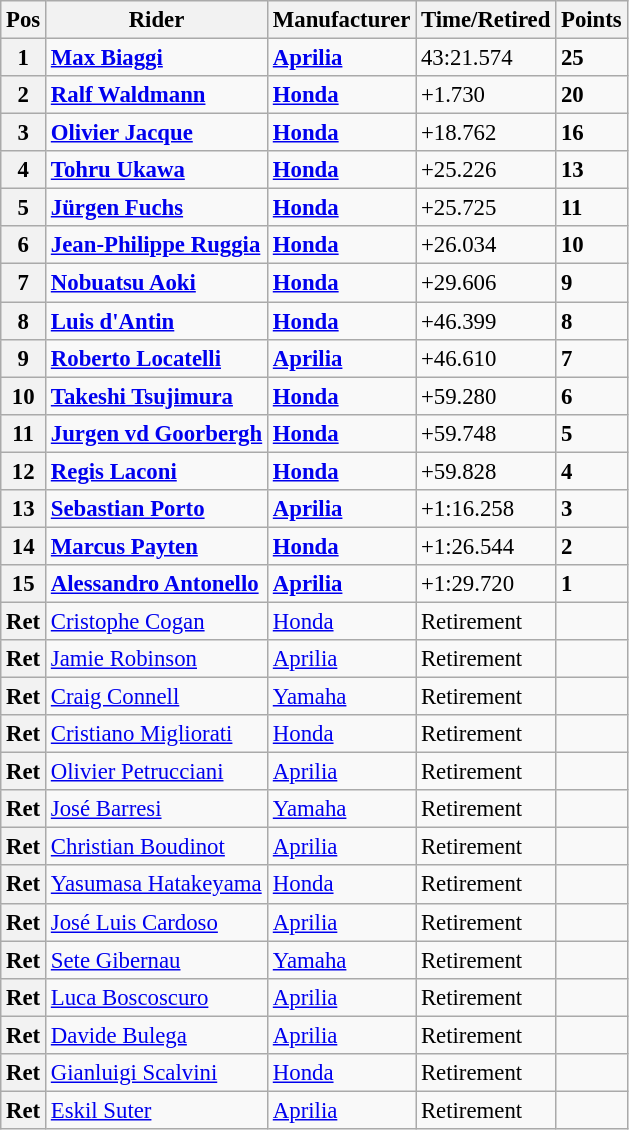<table class="wikitable" style="font-size: 95%;">
<tr>
<th>Pos</th>
<th>Rider</th>
<th>Manufacturer</th>
<th>Time/Retired</th>
<th>Points</th>
</tr>
<tr>
<th>1</th>
<td> <strong><a href='#'>Max Biaggi</a></strong></td>
<td><strong><a href='#'>Aprilia</a></strong></td>
<td>43:21.574</td>
<td><strong>25</strong></td>
</tr>
<tr>
<th>2</th>
<td> <strong><a href='#'>Ralf Waldmann</a></strong></td>
<td><strong><a href='#'>Honda</a></strong></td>
<td>+1.730</td>
<td><strong>20</strong></td>
</tr>
<tr>
<th>3</th>
<td> <strong><a href='#'>Olivier Jacque</a></strong></td>
<td><strong><a href='#'>Honda</a></strong></td>
<td>+18.762</td>
<td><strong>16</strong></td>
</tr>
<tr>
<th>4</th>
<td> <strong><a href='#'>Tohru Ukawa</a></strong></td>
<td><strong><a href='#'>Honda</a></strong></td>
<td>+25.226</td>
<td><strong>13</strong></td>
</tr>
<tr>
<th>5</th>
<td> <strong><a href='#'>Jürgen Fuchs</a></strong></td>
<td><strong><a href='#'>Honda</a></strong></td>
<td>+25.725</td>
<td><strong>11</strong></td>
</tr>
<tr>
<th>6</th>
<td> <strong><a href='#'>Jean-Philippe Ruggia</a></strong></td>
<td><strong><a href='#'>Honda</a></strong></td>
<td>+26.034</td>
<td><strong>10</strong></td>
</tr>
<tr>
<th>7</th>
<td> <strong><a href='#'>Nobuatsu Aoki</a></strong></td>
<td><strong><a href='#'>Honda</a></strong></td>
<td>+29.606</td>
<td><strong>9</strong></td>
</tr>
<tr>
<th>8</th>
<td> <strong><a href='#'>Luis d'Antin</a></strong></td>
<td><strong><a href='#'>Honda</a></strong></td>
<td>+46.399</td>
<td><strong>8</strong></td>
</tr>
<tr>
<th>9</th>
<td> <strong><a href='#'>Roberto Locatelli</a></strong></td>
<td><strong><a href='#'>Aprilia</a></strong></td>
<td>+46.610</td>
<td><strong>7</strong></td>
</tr>
<tr>
<th>10</th>
<td> <strong><a href='#'>Takeshi Tsujimura</a></strong></td>
<td><strong><a href='#'>Honda</a></strong></td>
<td>+59.280</td>
<td><strong>6</strong></td>
</tr>
<tr>
<th>11</th>
<td> <strong><a href='#'>Jurgen vd Goorbergh</a></strong></td>
<td><strong><a href='#'>Honda</a></strong></td>
<td>+59.748</td>
<td><strong>5</strong></td>
</tr>
<tr>
<th>12</th>
<td> <strong><a href='#'>Regis Laconi</a></strong></td>
<td><strong><a href='#'>Honda</a></strong></td>
<td>+59.828</td>
<td><strong>4</strong></td>
</tr>
<tr>
<th>13</th>
<td> <strong><a href='#'>Sebastian Porto</a></strong></td>
<td><strong><a href='#'>Aprilia</a></strong></td>
<td>+1:16.258</td>
<td><strong>3</strong></td>
</tr>
<tr>
<th>14</th>
<td> <strong><a href='#'>Marcus Payten</a></strong></td>
<td><strong><a href='#'>Honda</a></strong></td>
<td>+1:26.544</td>
<td><strong>2</strong></td>
</tr>
<tr>
<th>15</th>
<td> <strong><a href='#'>Alessandro Antonello</a></strong></td>
<td><strong><a href='#'>Aprilia</a></strong></td>
<td>+1:29.720</td>
<td><strong>1</strong></td>
</tr>
<tr>
<th>Ret</th>
<td> <a href='#'>Cristophe Cogan</a></td>
<td><a href='#'>Honda</a></td>
<td>Retirement</td>
<td></td>
</tr>
<tr>
<th>Ret</th>
<td> <a href='#'>Jamie Robinson</a></td>
<td><a href='#'>Aprilia</a></td>
<td>Retirement</td>
<td></td>
</tr>
<tr>
<th>Ret</th>
<td> <a href='#'>Craig Connell</a></td>
<td><a href='#'>Yamaha</a></td>
<td>Retirement</td>
<td></td>
</tr>
<tr>
<th>Ret</th>
<td> <a href='#'>Cristiano Migliorati</a></td>
<td><a href='#'>Honda</a></td>
<td>Retirement</td>
<td></td>
</tr>
<tr>
<th>Ret</th>
<td> <a href='#'>Olivier Petrucciani</a></td>
<td><a href='#'>Aprilia</a></td>
<td>Retirement</td>
<td></td>
</tr>
<tr>
<th>Ret</th>
<td> <a href='#'>José Barresi</a></td>
<td><a href='#'>Yamaha</a></td>
<td>Retirement</td>
<td></td>
</tr>
<tr>
<th>Ret</th>
<td> <a href='#'>Christian Boudinot</a></td>
<td><a href='#'>Aprilia</a></td>
<td>Retirement</td>
<td></td>
</tr>
<tr>
<th>Ret</th>
<td> <a href='#'>Yasumasa Hatakeyama</a></td>
<td><a href='#'>Honda</a></td>
<td>Retirement</td>
<td></td>
</tr>
<tr>
<th>Ret</th>
<td> <a href='#'>José Luis Cardoso</a></td>
<td><a href='#'>Aprilia</a></td>
<td>Retirement</td>
<td></td>
</tr>
<tr>
<th>Ret</th>
<td> <a href='#'>Sete Gibernau</a></td>
<td><a href='#'>Yamaha</a></td>
<td>Retirement</td>
<td></td>
</tr>
<tr>
<th>Ret</th>
<td> <a href='#'>Luca Boscoscuro</a></td>
<td><a href='#'>Aprilia</a></td>
<td>Retirement</td>
<td></td>
</tr>
<tr>
<th>Ret</th>
<td> <a href='#'>Davide Bulega</a></td>
<td><a href='#'>Aprilia</a></td>
<td>Retirement</td>
<td></td>
</tr>
<tr>
<th>Ret</th>
<td> <a href='#'>Gianluigi Scalvini</a></td>
<td><a href='#'>Honda</a></td>
<td>Retirement</td>
<td></td>
</tr>
<tr>
<th>Ret</th>
<td> <a href='#'>Eskil Suter</a></td>
<td><a href='#'>Aprilia</a></td>
<td>Retirement</td>
<td></td>
</tr>
</table>
